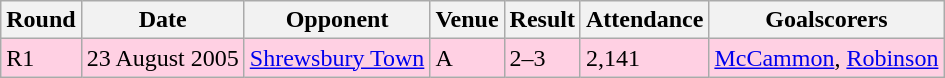<table class="wikitable">
<tr>
<th>Round</th>
<th>Date</th>
<th>Opponent</th>
<th>Venue</th>
<th>Result</th>
<th>Attendance</th>
<th>Goalscorers</th>
</tr>
<tr style="background-color: #ffd0e3;">
<td>R1</td>
<td>23 August 2005</td>
<td><a href='#'>Shrewsbury Town</a></td>
<td>A</td>
<td>2–3</td>
<td>2,141</td>
<td><a href='#'>McCammon</a>, <a href='#'>Robinson</a></td>
</tr>
</table>
